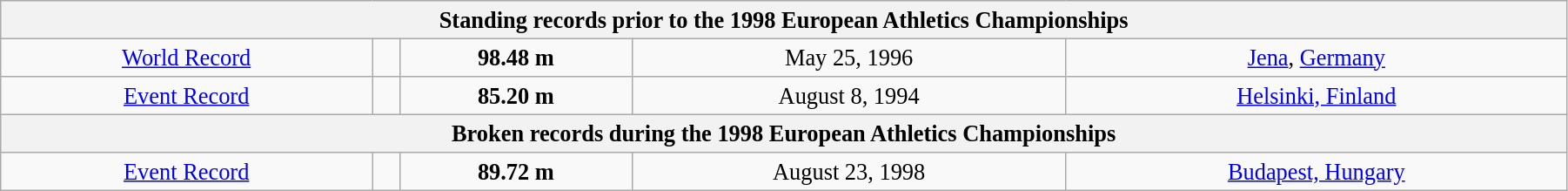<table class="wikitable" style=" text-align:center; font-size:110%;" width="95%">
<tr>
<th colspan="5">Standing records prior to the 1998 European Athletics Championships</th>
</tr>
<tr>
<td><a href='#'>World Record</a></td>
<td></td>
<td><strong>98.48 m </strong></td>
<td>May 25, 1996</td>
<td> <a href='#'>Jena</a>, <a href='#'>Germany</a></td>
</tr>
<tr>
<td><a href='#'>Event Record</a></td>
<td></td>
<td><strong>85.20 m </strong></td>
<td>August 8, 1994</td>
<td> <a href='#'>Helsinki, Finland</a></td>
</tr>
<tr>
<th colspan="5">Broken records during the 1998 European Athletics Championships</th>
</tr>
<tr>
<td><a href='#'>Event Record</a></td>
<td></td>
<td><strong>89.72 m </strong></td>
<td>August 23, 1998</td>
<td> <a href='#'>Budapest, Hungary</a></td>
</tr>
</table>
